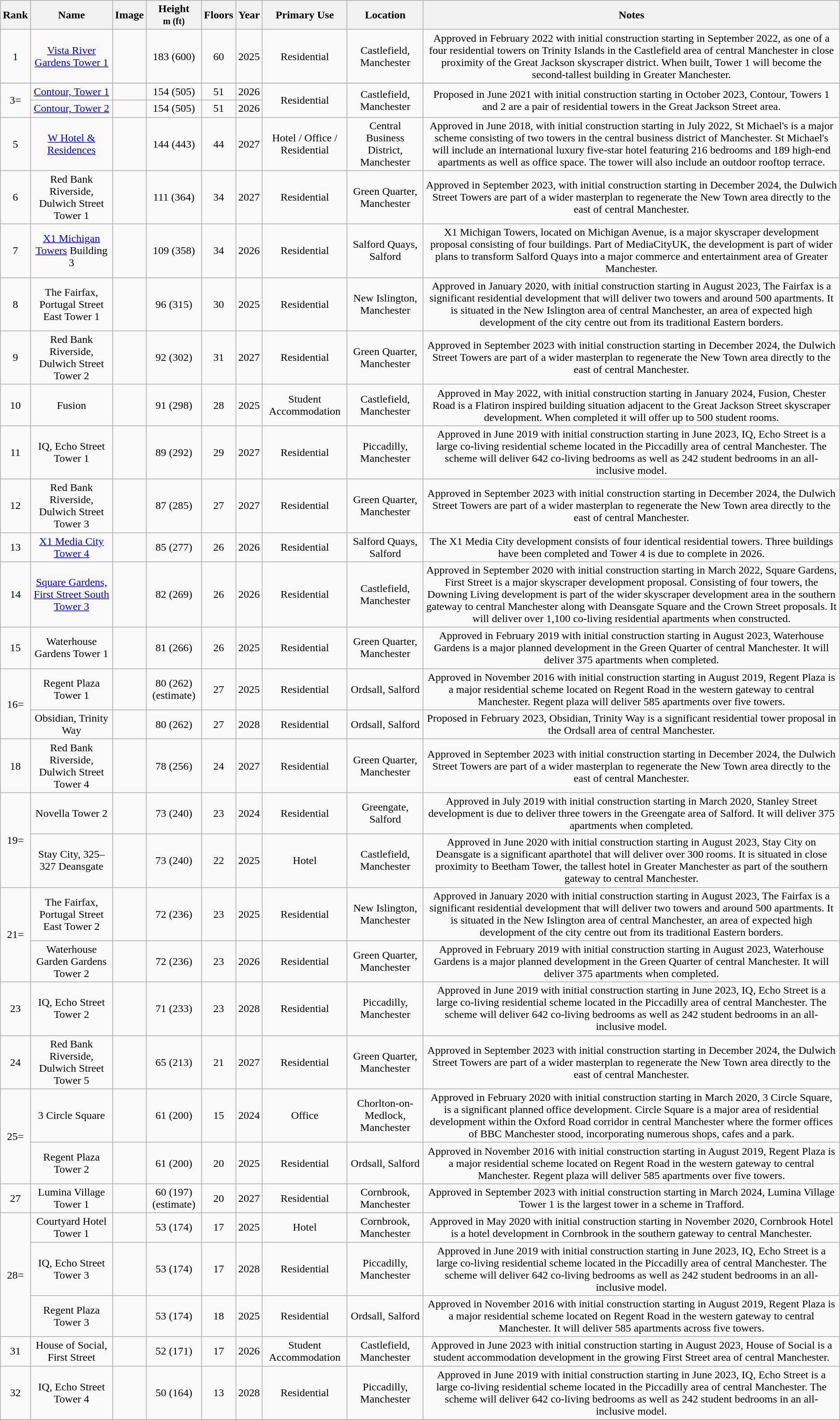<table class="wikitable sortable">
<tr>
<th data-sort-type="number">Rank</th>
<th data-sort-type="text">Name</th>
<th class="unsortable">Image</th>
<th data-sort-type="number">Height<br><small>m (ft)</small></th>
<th data-sort-type="number">Floors</th>
<th data-sort-type="number">Year</th>
<th>Primary Use</th>
<th>Location</th>
<th class="unsortable">Notes</th>
</tr>
<tr>
<td align="center">1</td>
<td align="center"><a href='#'>Vista River Gardens Tower 1</a></td>
<td align="center"></td>
<td align="center">183 (600)</td>
<td align="center">60</td>
<td align="center">2025</td>
<td align="center">Residential</td>
<td align="center">Castlefield, Manchester</td>
<td align="center">Approved in February 2022 with initial construction starting in September 2022, as one of a four residential towers on Trinity Islands in the Castlefield area of central Manchester in close proximity of the Great Jackson skyscraper district. When built, Tower 1 will become the second-tallest building in Greater Manchester.</td>
</tr>
<tr>
</tr>
<tr>
<td align=center rowspan="2">3=</td>
<td align="center"><a href='#'>Contour, Tower 1</a></td>
<td align="center"></td>
<td align="center">154 (505)</td>
<td align="center">51</td>
<td align="center">2026</td>
<td align="center" rowspan="2">Residential</td>
<td align="center" rowspan="2">Castlefield, Manchester</td>
<td align="center" rowspan="2">Proposed in June 2021 with initial construction starting in October 2023, Contour, Towers 1 and 2 are a pair of residential towers in the Great Jackson Street area.</td>
</tr>
<tr>
<td align="center"><a href='#'>Contour, Tower 2</a></td>
<td align="center"></td>
<td align="center">154 (505)</td>
<td align="center">51</td>
<td align="center">2026</td>
</tr>
<tr>
<td align="center">5</td>
<td align="center"><a href='#'>W Hotel & Residences</a></td>
<td align="center"></td>
<td align="center">144 (443)</td>
<td align="center">44</td>
<td align="center">2027</td>
<td align="center">Hotel / Office / Residential</td>
<td align="center">Central Business District, Manchester</td>
<td align="center">Approved in June 2018, with initial construction starting in July 2022, St Michael's is a major scheme consisting of two towers in the central business district of Manchester. St Michael's will include an international luxury five-star hotel featuring 216 bedrooms and 189 high-end apartments as well as office space. The tower will also include an outdoor rooftop terrace.</td>
</tr>
<tr>
<td align="center">6</td>
<td align="center">Red Bank Riverside, Dulwich Street Tower 1</td>
<td align="center"></td>
<td align="center">111 (364)</td>
<td align="center">34</td>
<td align="center">2027</td>
<td align="center">Residential</td>
<td align="center">Green Quarter, Manchester</td>
<td align="center">Approved in September 2023, with initial construction starting in December 2024, the Dulwich Street Towers are part of a wider masterplan to regenerate the New Town area directly to the east of central Manchester.</td>
</tr>
<tr>
<td align="center">7</td>
<td align="center"><a href='#'>X1 Michigan Towers</a> Building 3</td>
<td align="center"></td>
<td align="center">109 (358)</td>
<td align="center">34</td>
<td align="center">2026</td>
<td align="center">Residential</td>
<td align="center">Salford Quays, Salford</td>
<td align="center">X1 Michigan Towers, located on Michigan Avenue, is a major skyscraper development proposal consisting of four buildings. Part of MediaCityUK, the development is part of wider plans to transform Salford Quays into a major commerce and entertainment area of Greater Manchester.</td>
</tr>
<tr>
<td align=center>8</td>
<td align=center>The Fairfax, Portugal Street East Tower 1</td>
<td align=center></td>
<td align=center>96 (315)</td>
<td align=center>30</td>
<td align=center>2025</td>
<td align=center>Residential</td>
<td align=center>New Islington, Manchester</td>
<td align=center>Approved in January 2020, with initial construction starting in August 2023, The Fairfax is a significant residential development that will deliver two towers and around 500 apartments. It is situated in the New Islington area of central Manchester, an area of expected high development of the city centre out from its traditional Eastern borders.</td>
</tr>
<tr>
<td align="center">9</td>
<td align="center">Red Bank Riverside, Dulwich Street Tower 2</td>
<td align="center"></td>
<td align="center">92 (302)</td>
<td align="center">31</td>
<td align="center">2027</td>
<td align="center">Residential</td>
<td align="center">Green Quarter, Manchester</td>
<td align="center">Approved in September 2023 with initial construction starting in December 2024, the Dulwich Street Towers are part of a wider masterplan to regenerate the New Town area directly to the east of central Manchester.</td>
</tr>
<tr>
<td align="center">10</td>
<td align="center">Fusion</td>
<td align="center"></td>
<td align="center">91 (298)</td>
<td align="center">28</td>
<td align="center">2025</td>
<td align="center">Student Accommodation</td>
<td align="center">Castlefield, Manchester</td>
<td align="center">Approved in May 2022, with initial construction starting in January 2024, Fusion, Chester Road is a Flatiron inspired building situation adjacent to the Great Jackson Street skyscraper development. When completed it will offer up to 500 student rooms.</td>
</tr>
<tr>
<td align=center>11</td>
<td align=center>IQ, Echo Street Tower 1</td>
<td align=center></td>
<td align=center>89 (292)</td>
<td align=center>29</td>
<td align=center>2027</td>
<td align=center>Residential</td>
<td align=center>Piccadilly, Manchester</td>
<td align=center>Approved in June 2019 with initial construction starting in June 2023, IQ, Echo Street is a large co-living residential scheme located in the Piccadilly area of central Manchester. The scheme will deliver 642 co-living bedrooms as well as 242 student bedrooms in an all-inclusive model.</td>
</tr>
<tr>
<td align="center">12</td>
<td align="center">Red Bank Riverside, Dulwich Street Tower 3</td>
<td align="center"></td>
<td align="center">87 (285)</td>
<td align="center">27</td>
<td align="center">2027</td>
<td align="center">Residential</td>
<td align="center">Green Quarter, Manchester</td>
<td align="center">Approved in September 2023 with initial construction starting in December 2024, the Dulwich Street Towers are part of a wider masterplan to regenerate the New Town area directly to the east of central Manchester.</td>
</tr>
<tr>
<td align=center>13</td>
<td align=center><a href='#'>X1 Media City Tower 4</a></td>
<td align=center></td>
<td align=center>85 (277)</td>
<td align=center>26</td>
<td align=center>2026</td>
<td align=center>Residential</td>
<td align=center>Salford Quays, Salford</td>
<td align=center>The X1 Media City development consists of four identical residential towers. Three buildings have been completed and Tower 4 is due to complete in 2026.</td>
</tr>
<tr>
<td align=center>14</td>
<td align=center><a href='#'>Square Gardens, First Street South Tower 3</a></td>
<td align=center></td>
<td align=center>82 (269)</td>
<td align=center>26</td>
<td align=center>2026</td>
<td align=center>Residential</td>
<td align=center>Castlefield, Manchester</td>
<td align=center>Approved in September 2020 with initial construction starting in March 2022, Square Gardens, First Street is a major skyscraper development proposal. Consisting of four towers, the Downing Living development is part of the wider skyscraper development area in the southern gateway to central Manchester along with Deansgate Square and the Crown Street proposals. It will deliver over 1,100 co-living residential apartments when constructed.</td>
</tr>
<tr>
<td align=center>15</td>
<td align=center>Waterhouse Gardens Tower 1</td>
<td align=center></td>
<td align=center>81 (266)</td>
<td align=center>26</td>
<td align=center>2025</td>
<td align=center>Residential</td>
<td align=center>Green Quarter, Manchester</td>
<td align=center>Approved in February 2019 with initial construction starting in August 2023, Waterhouse Gardens is a major planned development in the Green Quarter of central Manchester. It will deliver 375 apartments when completed.</td>
</tr>
<tr>
<td align=center rowspan="2">16=</td>
<td align=center>Regent Plaza Tower 1</td>
<td align=center></td>
<td align=center>80 (262) (estimate)</td>
<td align=center>27</td>
<td align=center>2025</td>
<td align=center>Residential</td>
<td align=center>Ordsall, Salford</td>
<td align=center>Approved in November 2016 with initial construction starting in August 2019, Regent Plaza is a major residential scheme located on Regent Road in the western gateway to central Manchester. Regent plaza will deliver 585 apartments over five towers.</td>
</tr>
<tr>
<td align=center>Obsidian, Trinity Way</td>
<td align=center></td>
<td align=center>80 (262)</td>
<td align=center>27</td>
<td align=center>2028</td>
<td align=center>Residential</td>
<td align=center>Ordsall, Salford</td>
<td align=center>Proposed in February 2023, Obsidian, Trinity Way is a significant residential tower proposal in the Ordsall area of central Manchester.</td>
</tr>
<tr>
<td align="center">18</td>
<td align="center">Red Bank Riverside, Dulwich Street Tower 4</td>
<td align="center"></td>
<td align="center">78 (256)</td>
<td align="center">24</td>
<td align="center">2027</td>
<td align="center">Residential</td>
<td align="center">Green Quarter, Manchester</td>
<td align="center">Approved in September 2023 with initial construction starting in December 2024, the Dulwich Street Towers are part of a wider masterplan to regenerate the New Town area directly to the east of central Manchester.</td>
</tr>
<tr>
<td align=center rowspan="2">19=</td>
<td align=center>Novella Tower 2</td>
<td align=center></td>
<td align=center>73 (240)</td>
<td align=center>23</td>
<td align=center>2024</td>
<td align=center>Residential</td>
<td align=center>Greengate, Salford</td>
<td align=center>Approved in July 2019 with initial construction starting in March 2020, Stanley Street development is due to deliver three towers in the Greengate area of Salford. It will deliver 375 apartments when completed.</td>
</tr>
<tr>
<td align=center>Stay City, 325–327 Deansgate</td>
<td align=center></td>
<td align=center>73 (240)</td>
<td align=center>22</td>
<td align=center>2025</td>
<td align=center>Hotel</td>
<td align=center>Castlefield, Manchester</td>
<td align=center>Approved in June 2020 with initial construction starting in August 2023, Stay City on Deansgate is a significant aparthotel that will deliver over 300 rooms. It is situated in close proximity to Beetham Tower, the tallest hotel in Greater Manchester as part of the southern gateway to central Manchester.</td>
</tr>
<tr>
<td align=center rowspan="2">21=</td>
<td align=center>The Fairfax, Portugal Street East Tower 2</td>
<td align=center></td>
<td align=center>72 (236)</td>
<td align=center>23</td>
<td align=center>2025</td>
<td align=center>Residential</td>
<td align=center>New Islington, Manchester</td>
<td align=center>Approved in January 2020 with initial construction starting in August 2023, The Fairfax is a significant residential development that will deliver two towers and around 500 apartments. It is situated in the New Islington area of central Manchester, an area of expected high development of the city centre out from its traditional Eastern borders.</td>
</tr>
<tr>
<td align=center>Waterhouse Garden Gardens Tower 2</td>
<td align=center></td>
<td align=center>72 (236)</td>
<td align=center>23</td>
<td align=center>2026</td>
<td align=center>Residential</td>
<td align=center>Green Quarter, Manchester</td>
<td align=center>Approved in February 2019 with initial construction starting in August 2023, Waterhouse Gardens is a major planned development in the Green Quarter of central Manchester. It will deliver 375 apartments when completed.</td>
</tr>
<tr>
<td align=center>23</td>
<td align=center>IQ, Echo Street Tower 2</td>
<td align=center></td>
<td align=center>71 (233)</td>
<td align=center>23</td>
<td align=center>2028</td>
<td align=center>Residential</td>
<td align=center>Piccadilly, Manchester</td>
<td align=center>Approved in June 2019 with initial construction starting in June 2023, IQ, Echo Street is a large co-living residential scheme located in the Piccadilly area of central Manchester. The scheme will deliver 642 co-living bedrooms as well as 242 student bedrooms in an all-inclusive model.</td>
</tr>
<tr>
<td align="center">24</td>
<td align="center">Red Bank Riverside, Dulwich Street Tower 5</td>
<td align="center"></td>
<td align="center">65 (213)</td>
<td align="center">21</td>
<td align="center">2027</td>
<td align="center">Residential</td>
<td align="center">Green Quarter, Manchester</td>
<td align="center">Approved in September 2023 with initial construction starting in December 2024, the Dulwich Street Towers are part of a wider masterplan to regenerate the New Town area directly to the east of central Manchester.</td>
</tr>
<tr>
<td align=center rowspan="2">25=</td>
<td align=center>3 Circle Square</td>
<td align=center></td>
<td align=center>61 (200)</td>
<td align=center>15</td>
<td align=center>2024</td>
<td align=center>Office</td>
<td align=center>Chorlton-on-Medlock, Manchester</td>
<td align=center>Approved in February 2020 with initial construction starting in March 2020, 3 Circle Square, is a significant planned office development. Circle Square is a major area of residential development within the Oxford Road corridor in central Manchester where the former offices of BBC Manchester stood, incorporating numerous shops, cafes and a park.</td>
</tr>
<tr>
<td align=center>Regent Plaza Tower 2</td>
<td align=center></td>
<td align=center>61 (200)</td>
<td align=center>20</td>
<td align=center>2025</td>
<td align=center>Residential</td>
<td align=center>Ordsall, Salford</td>
<td align=center>Approved in November 2016 with initial construction starting in August 2019, Regent Plaza is a major residential scheme located on Regent Road in the western gateway to central Manchester. Regent plaza will deliver 585 apartments over five towers.</td>
</tr>
<tr>
<td align=center>27</td>
<td align=center>Lumina Village Tower 1</td>
<td align=center></td>
<td align=center>60 (197) (estimate)</td>
<td align=center>20</td>
<td align=center>2027</td>
<td align=center>Residential</td>
<td align=center>Cornbrook, Manchester</td>
<td align=center>Approved in September 2023 with initial construction starting in March 2024, Lumina Village Tower 1 is the largest tower in a scheme in Trafford.</td>
</tr>
<tr>
<td align=center rowspan="3">28=</td>
<td align=center>Courtyard Hotel Tower 1</td>
<td align=center></td>
<td align=center>53 (174)</td>
<td align=center>17</td>
<td align=center>2025</td>
<td align=center>Hotel</td>
<td align=center>Cornbrook, Manchester</td>
<td align=center>Approved in May 2020 with initial construction starting in November 2020, Cornbrook Hotel is a hotel development in Cornbrook in the southern gateway to central Manchester.</td>
</tr>
<tr>
<td align=center>IQ, Echo Street Tower 3</td>
<td align=center></td>
<td align=center>53 (174)</td>
<td align=center>17</td>
<td align=center>2028</td>
<td align=center>Residential</td>
<td align=center>Piccadilly, Manchester</td>
<td align=center>Approved in June 2019 with initial construction starting in June 2023, IQ, Echo Street is a large co-living residential scheme located in the Piccadilly area of central Manchester. The scheme will deliver 642 co-living bedrooms as well as 242 student bedrooms in an all-inclusive model.</td>
</tr>
<tr>
<td align=center>Regent Plaza Tower 3</td>
<td align=center></td>
<td align=center>53 (174)</td>
<td align=center>18</td>
<td align=center>2025</td>
<td align=center>Residential</td>
<td align=center>Ordsall, Salford</td>
<td align=center>Approved in November 2016 with initial construction starting in August 2019, Regent Plaza is a major residential scheme located on Regent Road in the western gateway to central Manchester. It will deliver 585 apartments across five towers.</td>
</tr>
<tr>
<td align=center>31</td>
<td align="center">House of Social, First Street</td>
<td align="center"></td>
<td align="center">52 (171)</td>
<td align="center">17</td>
<td align="center">2026</td>
<td align="center">Student Accommodation</td>
<td align="center">Castlefield, Manchester</td>
<td align="center">Approved in June 2023 with initial construction starting in August 2023, House of Social is a student accommodation development in the growing First Street area of central Manchester.</td>
</tr>
<tr>
<td align=center>32</td>
<td align=center>IQ, Echo Street Tower 4</td>
<td align=center></td>
<td align=center>50 (164)</td>
<td align=center>13</td>
<td align=center>2028</td>
<td align=center>Residential</td>
<td align=center>Piccadilly, Manchester</td>
<td align=center>Approved in June 2019 with initial construction starting in June 2023, IQ, Echo Street is a large co-living residential scheme located in the Piccadilly area of central Manchester. The scheme will deliver 642 co-living bedrooms as well as 242 student bedrooms in an all-inclusive model.</td>
</tr>
</table>
